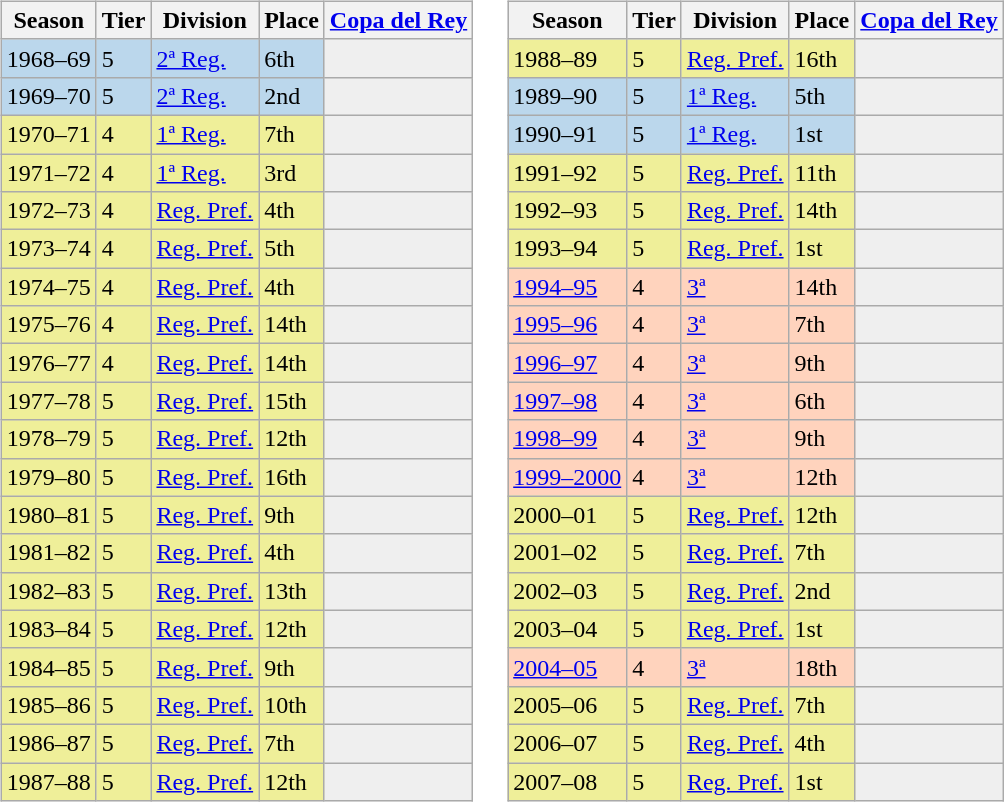<table>
<tr>
<td valign="top" width=49%><br><table class="wikitable">
<tr style="background:#f0f6fa;">
<th>Season</th>
<th>Tier</th>
<th>Division</th>
<th>Place</th>
<th><a href='#'>Copa del Rey</a></th>
</tr>
<tr>
<td style="background:#BBD7EC;">1968–69</td>
<td style="background:#BBD7EC;">5</td>
<td style="background:#BBD7EC;"><a href='#'>2ª Reg.</a></td>
<td style="background:#BBD7EC;">6th</td>
<th style="background:#efefef;"></th>
</tr>
<tr>
<td style="background:#BBD7EC;">1969–70</td>
<td style="background:#BBD7EC;">5</td>
<td style="background:#BBD7EC;"><a href='#'>2ª Reg.</a></td>
<td style="background:#BBD7EC;">2nd</td>
<th style="background:#efefef;"></th>
</tr>
<tr>
<td style="background:#EFEF99;">1970–71</td>
<td style="background:#EFEF99;">4</td>
<td style="background:#EFEF99;"><a href='#'>1ª Reg.</a></td>
<td style="background:#EFEF99;">7th</td>
<th style="background:#efefef;"></th>
</tr>
<tr>
<td style="background:#EFEF99;">1971–72</td>
<td style="background:#EFEF99;">4</td>
<td style="background:#EFEF99;"><a href='#'>1ª Reg.</a></td>
<td style="background:#EFEF99;">3rd</td>
<th style="background:#efefef;"></th>
</tr>
<tr>
<td style="background:#EFEF99;">1972–73</td>
<td style="background:#EFEF99;">4</td>
<td style="background:#EFEF99;"><a href='#'>Reg. Pref.</a></td>
<td style="background:#EFEF99;">4th</td>
<th style="background:#efefef;"></th>
</tr>
<tr>
<td style="background:#EFEF99;">1973–74</td>
<td style="background:#EFEF99;">4</td>
<td style="background:#EFEF99;"><a href='#'>Reg. Pref.</a></td>
<td style="background:#EFEF99;">5th</td>
<th style="background:#efefef;"></th>
</tr>
<tr>
<td style="background:#EFEF99;">1974–75</td>
<td style="background:#EFEF99;">4</td>
<td style="background:#EFEF99;"><a href='#'>Reg. Pref.</a></td>
<td style="background:#EFEF99;">4th</td>
<th style="background:#efefef;"></th>
</tr>
<tr>
<td style="background:#EFEF99;">1975–76</td>
<td style="background:#EFEF99;">4</td>
<td style="background:#EFEF99;"><a href='#'>Reg. Pref.</a></td>
<td style="background:#EFEF99;">14th</td>
<th style="background:#efefef;"></th>
</tr>
<tr>
<td style="background:#EFEF99;">1976–77</td>
<td style="background:#EFEF99;">4</td>
<td style="background:#EFEF99;"><a href='#'>Reg. Pref.</a></td>
<td style="background:#EFEF99;">14th</td>
<th style="background:#efefef;"></th>
</tr>
<tr>
<td style="background:#EFEF99;">1977–78</td>
<td style="background:#EFEF99;">5</td>
<td style="background:#EFEF99;"><a href='#'>Reg. Pref.</a></td>
<td style="background:#EFEF99;">15th</td>
<th style="background:#efefef;"></th>
</tr>
<tr>
<td style="background:#EFEF99;">1978–79</td>
<td style="background:#EFEF99;">5</td>
<td style="background:#EFEF99;"><a href='#'>Reg. Pref.</a></td>
<td style="background:#EFEF99;">12th</td>
<th style="background:#efefef;"></th>
</tr>
<tr>
<td style="background:#EFEF99;">1979–80</td>
<td style="background:#EFEF99;">5</td>
<td style="background:#EFEF99;"><a href='#'>Reg. Pref.</a></td>
<td style="background:#EFEF99;">16th</td>
<th style="background:#efefef;"></th>
</tr>
<tr>
<td style="background:#EFEF99;">1980–81</td>
<td style="background:#EFEF99;">5</td>
<td style="background:#EFEF99;"><a href='#'>Reg. Pref.</a></td>
<td style="background:#EFEF99;">9th</td>
<th style="background:#efefef;"></th>
</tr>
<tr>
<td style="background:#EFEF99;">1981–82</td>
<td style="background:#EFEF99;">5</td>
<td style="background:#EFEF99;"><a href='#'>Reg. Pref.</a></td>
<td style="background:#EFEF99;">4th</td>
<th style="background:#efefef;"></th>
</tr>
<tr>
<td style="background:#EFEF99;">1982–83</td>
<td style="background:#EFEF99;">5</td>
<td style="background:#EFEF99;"><a href='#'>Reg. Pref.</a></td>
<td style="background:#EFEF99;">13th</td>
<th style="background:#efefef;"></th>
</tr>
<tr>
<td style="background:#EFEF99;">1983–84</td>
<td style="background:#EFEF99;">5</td>
<td style="background:#EFEF99;"><a href='#'>Reg. Pref.</a></td>
<td style="background:#EFEF99;">12th</td>
<th style="background:#efefef;"></th>
</tr>
<tr>
<td style="background:#EFEF99;">1984–85</td>
<td style="background:#EFEF99;">5</td>
<td style="background:#EFEF99;"><a href='#'>Reg. Pref.</a></td>
<td style="background:#EFEF99;">9th</td>
<th style="background:#efefef;"></th>
</tr>
<tr>
<td style="background:#EFEF99;">1985–86</td>
<td style="background:#EFEF99;">5</td>
<td style="background:#EFEF99;"><a href='#'>Reg. Pref.</a></td>
<td style="background:#EFEF99;">10th</td>
<th style="background:#efefef;"></th>
</tr>
<tr>
<td style="background:#EFEF99;">1986–87</td>
<td style="background:#EFEF99;">5</td>
<td style="background:#EFEF99;"><a href='#'>Reg. Pref.</a></td>
<td style="background:#EFEF99;">7th</td>
<th style="background:#efefef;"></th>
</tr>
<tr>
<td style="background:#EFEF99;">1987–88</td>
<td style="background:#EFEF99;">5</td>
<td style="background:#EFEF99;"><a href='#'>Reg. Pref.</a></td>
<td style="background:#EFEF99;">12th</td>
<th style="background:#efefef;"></th>
</tr>
</table>
</td>
<td valign="top" width=51%><br><table class="wikitable">
<tr style="background:#f0f6fa;">
<th>Season</th>
<th>Tier</th>
<th>Division</th>
<th>Place</th>
<th><a href='#'>Copa del Rey</a></th>
</tr>
<tr>
<td style="background:#EFEF99;">1988–89</td>
<td style="background:#EFEF99;">5</td>
<td style="background:#EFEF99;"><a href='#'>Reg. Pref.</a></td>
<td style="background:#EFEF99;">16th</td>
<th style="background:#efefef;"></th>
</tr>
<tr>
<td style="background:#BBD7EC;">1989–90</td>
<td style="background:#BBD7EC;">5</td>
<td style="background:#BBD7EC;"><a href='#'>1ª Reg.</a></td>
<td style="background:#BBD7EC;">5th</td>
<th style="background:#efefef;"></th>
</tr>
<tr>
<td style="background:#BBD7EC;">1990–91</td>
<td style="background:#BBD7EC;">5</td>
<td style="background:#BBD7EC;"><a href='#'>1ª Reg.</a></td>
<td style="background:#BBD7EC;">1st</td>
<th style="background:#efefef;"></th>
</tr>
<tr>
<td style="background:#EFEF99;">1991–92</td>
<td style="background:#EFEF99;">5</td>
<td style="background:#EFEF99;"><a href='#'>Reg. Pref.</a></td>
<td style="background:#EFEF99;">11th</td>
<th style="background:#efefef;"></th>
</tr>
<tr>
<td style="background:#EFEF99;">1992–93</td>
<td style="background:#EFEF99;">5</td>
<td style="background:#EFEF99;"><a href='#'>Reg. Pref.</a></td>
<td style="background:#EFEF99;">14th</td>
<th style="background:#efefef;"></th>
</tr>
<tr>
<td style="background:#EFEF99;">1993–94</td>
<td style="background:#EFEF99;">5</td>
<td style="background:#EFEF99;"><a href='#'>Reg. Pref.</a></td>
<td style="background:#EFEF99;">1st</td>
<th style="background:#efefef;"></th>
</tr>
<tr>
<td style="background:#FFD3BD;"><a href='#'>1994–95</a></td>
<td style="background:#FFD3BD;">4</td>
<td style="background:#FFD3BD;"><a href='#'>3ª</a></td>
<td style="background:#FFD3BD;">14th</td>
<th style="background:#efefef;"></th>
</tr>
<tr>
<td style="background:#FFD3BD;"><a href='#'>1995–96</a></td>
<td style="background:#FFD3BD;">4</td>
<td style="background:#FFD3BD;"><a href='#'>3ª</a></td>
<td style="background:#FFD3BD;">7th</td>
<th style="background:#efefef;"></th>
</tr>
<tr>
<td style="background:#FFD3BD;"><a href='#'>1996–97</a></td>
<td style="background:#FFD3BD;">4</td>
<td style="background:#FFD3BD;"><a href='#'>3ª</a></td>
<td style="background:#FFD3BD;">9th</td>
<th style="background:#efefef;"></th>
</tr>
<tr>
<td style="background:#FFD3BD;"><a href='#'>1997–98</a></td>
<td style="background:#FFD3BD;">4</td>
<td style="background:#FFD3BD;"><a href='#'>3ª</a></td>
<td style="background:#FFD3BD;">6th</td>
<th style="background:#efefef;"></th>
</tr>
<tr>
<td style="background:#FFD3BD;"><a href='#'>1998–99</a></td>
<td style="background:#FFD3BD;">4</td>
<td style="background:#FFD3BD;"><a href='#'>3ª</a></td>
<td style="background:#FFD3BD;">9th</td>
<th style="background:#efefef;"></th>
</tr>
<tr>
<td style="background:#FFD3BD;"><a href='#'>1999–2000</a></td>
<td style="background:#FFD3BD;">4</td>
<td style="background:#FFD3BD;"><a href='#'>3ª</a></td>
<td style="background:#FFD3BD;">12th</td>
<th style="background:#efefef;"></th>
</tr>
<tr>
<td style="background:#EFEF99;">2000–01</td>
<td style="background:#EFEF99;">5</td>
<td style="background:#EFEF99;"><a href='#'>Reg. Pref.</a></td>
<td style="background:#EFEF99;">12th</td>
<th style="background:#efefef;"></th>
</tr>
<tr>
<td style="background:#EFEF99;">2001–02</td>
<td style="background:#EFEF99;">5</td>
<td style="background:#EFEF99;"><a href='#'>Reg. Pref.</a></td>
<td style="background:#EFEF99;">7th</td>
<th style="background:#efefef;"></th>
</tr>
<tr>
<td style="background:#EFEF99;">2002–03</td>
<td style="background:#EFEF99;">5</td>
<td style="background:#EFEF99;"><a href='#'>Reg. Pref.</a></td>
<td style="background:#EFEF99;">2nd</td>
<th style="background:#efefef;"></th>
</tr>
<tr>
<td style="background:#EFEF99;">2003–04</td>
<td style="background:#EFEF99;">5</td>
<td style="background:#EFEF99;"><a href='#'>Reg. Pref.</a></td>
<td style="background:#EFEF99;">1st</td>
<th style="background:#efefef;"></th>
</tr>
<tr>
<td style="background:#FFD3BD;"><a href='#'>2004–05</a></td>
<td style="background:#FFD3BD;">4</td>
<td style="background:#FFD3BD;"><a href='#'>3ª</a></td>
<td style="background:#FFD3BD;">18th</td>
<th style="background:#efefef;"></th>
</tr>
<tr>
<td style="background:#EFEF99;">2005–06</td>
<td style="background:#EFEF99;">5</td>
<td style="background:#EFEF99;"><a href='#'>Reg. Pref.</a></td>
<td style="background:#EFEF99;">7th</td>
<th style="background:#efefef;"></th>
</tr>
<tr>
<td style="background:#EFEF99;">2006–07</td>
<td style="background:#EFEF99;">5</td>
<td style="background:#EFEF99;"><a href='#'>Reg. Pref.</a></td>
<td style="background:#EFEF99;">4th</td>
<th style="background:#efefef;"></th>
</tr>
<tr>
<td style="background:#EFEF99;">2007–08</td>
<td style="background:#EFEF99;">5</td>
<td style="background:#EFEF99;"><a href='#'>Reg. Pref.</a></td>
<td style="background:#EFEF99;">1st</td>
<th style="background:#efefef;"></th>
</tr>
</table>
</td>
</tr>
</table>
